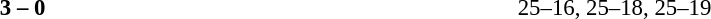<table width=100% cellspacing=1>
<tr>
<th width=20%></th>
<th width=12%></th>
<th width=20%></th>
<th width=33%></th>
<td></td>
</tr>
<tr style=font-size:95%>
<td align=right><strong></strong></td>
<td align=center><strong>3 – 0</strong></td>
<td></td>
<td>25–16, 25–18, 25–19</td>
</tr>
</table>
